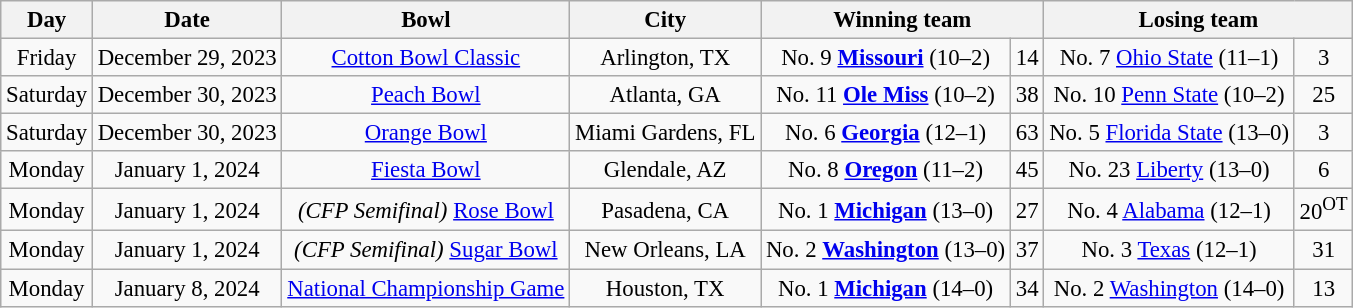<table class="wikitable" style="text-align:center; font-size: 95%;">
<tr>
<th>Day</th>
<th>Date</th>
<th>Bowl</th>
<th>City</th>
<th colspan=2>Winning team</th>
<th colspan=2>Losing team</th>
</tr>
<tr>
<td>Friday</td>
<td>December 29, 2023</td>
<td><a href='#'>Cotton Bowl Classic</a></td>
<td>Arlington, TX</td>
<td>No. 9 <a href='#'><strong>Missouri</strong></a> (10–2)</td>
<td>14</td>
<td>No. 7 <a href='#'>Ohio State</a> (11–1)</td>
<td>3</td>
</tr>
<tr>
<td>Saturday</td>
<td>December 30, 2023</td>
<td><a href='#'>Peach Bowl</a></td>
<td>Atlanta, GA</td>
<td>No. 11 <a href='#'><strong>Ole Miss</strong></a> (10–2)</td>
<td>38</td>
<td>No. 10 <a href='#'>Penn State</a> (10–2)</td>
<td>25</td>
</tr>
<tr>
<td>Saturday</td>
<td>December 30, 2023</td>
<td><a href='#'>Orange Bowl</a></td>
<td>Miami Gardens, FL</td>
<td>No. 6 <a href='#'><strong>Georgia</strong></a> (12–1)</td>
<td>63</td>
<td>No. 5 <a href='#'>Florida State</a> (13–0)</td>
<td>3</td>
</tr>
<tr>
<td>Monday</td>
<td>January 1, 2024</td>
<td><a href='#'>Fiesta Bowl</a></td>
<td>Glendale, AZ</td>
<td>No. 8 <a href='#'><strong>Oregon</strong></a> (11–2)</td>
<td>45</td>
<td>No. 23 <a href='#'>Liberty</a> (13–0)</td>
<td>6</td>
</tr>
<tr>
<td>Monday</td>
<td>January 1, 2024</td>
<td><em>(CFP Semifinal)</em> <a href='#'>Rose Bowl</a></td>
<td>Pasadena, CA</td>
<td>No. 1 <a href='#'><strong>Michigan</strong></a> (13–0)</td>
<td>27</td>
<td>No. 4 <a href='#'>Alabama</a> (12–1)</td>
<td>20<sup>OT</sup></td>
</tr>
<tr>
<td>Monday</td>
<td>January 1, 2024</td>
<td><em>(CFP Semifinal)</em> <a href='#'>Sugar Bowl</a></td>
<td>New Orleans, LA</td>
<td>No. 2 <a href='#'><strong>Washington</strong></a> (13–0)</td>
<td>37</td>
<td>No. 3 <a href='#'>Texas</a> (12–1)</td>
<td>31</td>
</tr>
<tr>
<td>Monday</td>
<td>January 8, 2024</td>
<td><a href='#'>National Championship Game</a></td>
<td>Houston, TX</td>
<td>No. 1 <a href='#'><strong>Michigan</strong></a> (14–0)</td>
<td>34</td>
<td>No. 2 <a href='#'>Washington</a> (14–0)</td>
<td>13</td>
</tr>
</table>
